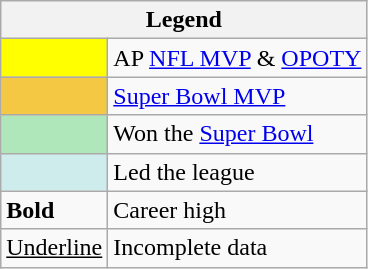<table class="wikitable">
<tr>
<th colspan="2">Legend</th>
</tr>
<tr>
<td style="background:#ffff00; width:3em;"></td>
<td>AP <a href='#'>NFL MVP</a> & <a href='#'>OPOTY</a></td>
</tr>
<tr>
<td style="background:#f4c842; width:3em;"></td>
<td><a href='#'>Super Bowl MVP</a></td>
</tr>
<tr>
<td style="background:#afe6ba; width:3em;"></td>
<td>Won the <a href='#'>Super Bowl</a></td>
</tr>
<tr>
<td style="background:#cfecec; width:3em;"></td>
<td>Led the league</td>
</tr>
<tr>
<td style="width:3em;"><strong>Bold</strong></td>
<td>Career high</td>
</tr>
<tr>
<td style="width:3em;"><u>Underline</u></td>
<td>Incomplete data</td>
</tr>
</table>
